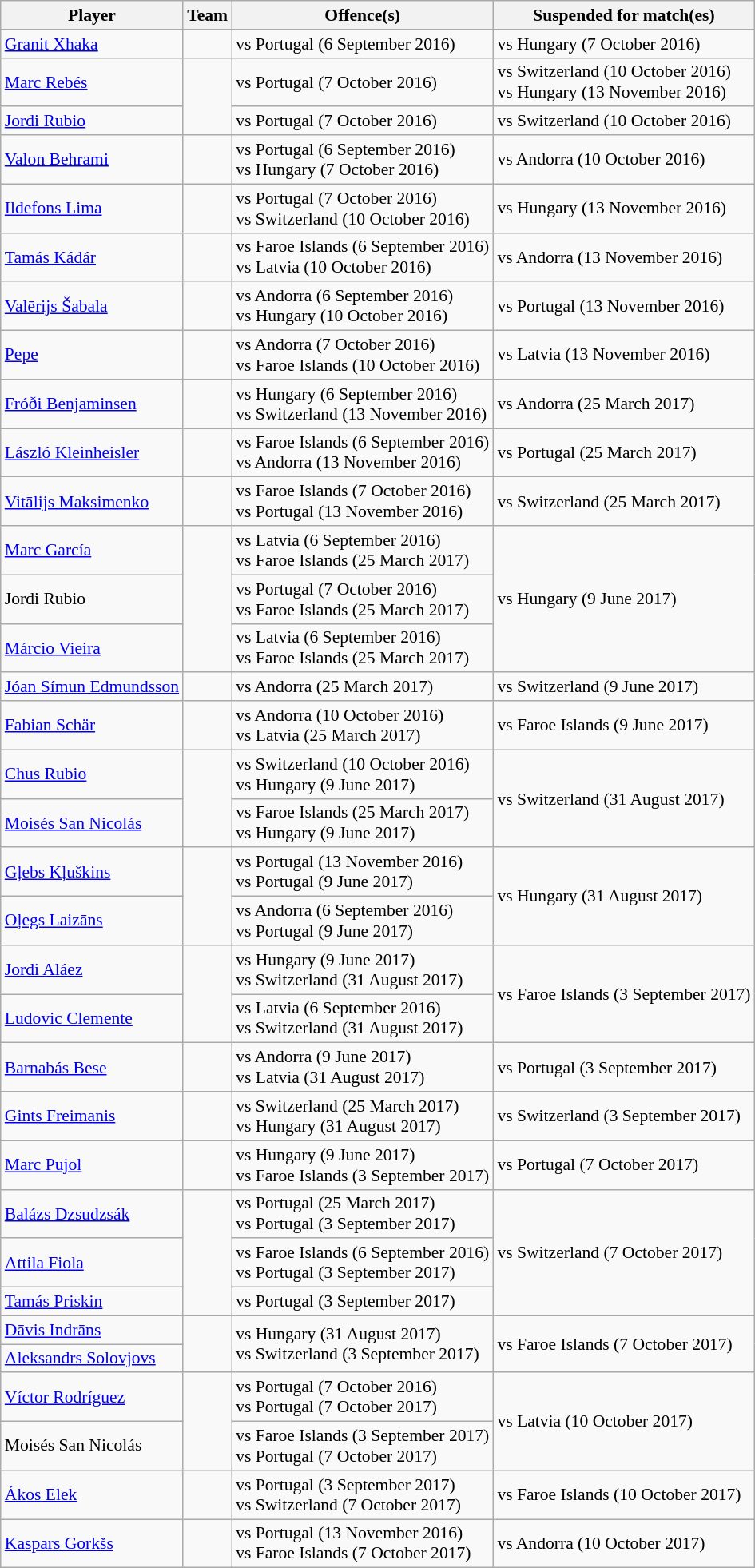<table class="wikitable sortable" style="font-size:90%">
<tr>
<th>Player</th>
<th>Team</th>
<th>Offence(s)</th>
<th>Suspended for match(es)</th>
</tr>
<tr>
<td><a href='#'>Granit Xhaka</a></td>
<td></td>
<td> vs Portugal (6 September 2016)</td>
<td>vs Hungary (7 October 2016)</td>
</tr>
<tr>
<td><a href='#'>Marc Rebés</a></td>
<td rowspan=2></td>
<td> vs Portugal (7 October 2016)</td>
<td>vs Switzerland (10 October 2016)<br>vs Hungary (13 November 2016)</td>
</tr>
<tr>
<td><a href='#'>Jordi Rubio</a></td>
<td> vs Portugal (7 October 2016)</td>
<td>vs Switzerland (10 October 2016)</td>
</tr>
<tr>
<td><a href='#'>Valon Behrami</a></td>
<td></td>
<td> vs Portugal (6 September 2016)<br> vs Hungary (7 October 2016)</td>
<td>vs Andorra (10 October 2016)</td>
</tr>
<tr>
<td><a href='#'>Ildefons Lima</a></td>
<td></td>
<td> vs Portugal (7 October 2016)<br> vs Switzerland (10 October 2016)</td>
<td>vs Hungary (13 November 2016)</td>
</tr>
<tr>
<td><a href='#'>Tamás Kádár</a></td>
<td></td>
<td> vs Faroe Islands (6 September 2016)<br> vs Latvia (10 October 2016)</td>
<td>vs Andorra (13 November 2016)</td>
</tr>
<tr>
<td><a href='#'>Valērijs Šabala</a></td>
<td></td>
<td> vs Andorra (6 September 2016)<br> vs Hungary (10 October 2016)</td>
<td>vs Portugal (13 November 2016)</td>
</tr>
<tr>
<td><a href='#'>Pepe</a></td>
<td></td>
<td> vs Andorra (7 October 2016)<br> vs Faroe Islands (10 October 2016)</td>
<td>vs Latvia (13 November 2016)</td>
</tr>
<tr>
<td><a href='#'>Fróði Benjaminsen</a></td>
<td></td>
<td> vs Hungary (6 September 2016)<br> vs Switzerland (13 November 2016)</td>
<td>vs Andorra (25 March 2017)</td>
</tr>
<tr>
<td><a href='#'>László Kleinheisler</a></td>
<td></td>
<td> vs Faroe Islands (6 September 2016)<br> vs Andorra (13 November 2016)</td>
<td>vs Portugal (25 March 2017)</td>
</tr>
<tr>
<td><a href='#'>Vitālijs Maksimenko</a></td>
<td></td>
<td> vs Faroe Islands (7 October 2016)<br> vs Portugal (13 November 2016)</td>
<td>vs Switzerland (25 March 2017)</td>
</tr>
<tr>
<td><a href='#'>Marc García</a></td>
<td rowspan=3></td>
<td> vs Latvia (6 September 2016)<br> vs Faroe Islands (25 March 2017)</td>
<td rowspan=3>vs Hungary (9 June 2017)</td>
</tr>
<tr>
<td>Jordi Rubio</td>
<td> vs Portugal (7 October 2016)<br> vs Faroe Islands (25 March 2017)</td>
</tr>
<tr>
<td><a href='#'>Márcio Vieira</a></td>
<td> vs Latvia (6 September 2016)<br> vs Faroe Islands (25 March 2017)</td>
</tr>
<tr>
<td><a href='#'>Jóan Símun Edmundsson</a></td>
<td></td>
<td> vs Andorra (25 March 2017)</td>
<td>vs Switzerland (9 June 2017)</td>
</tr>
<tr>
<td><a href='#'>Fabian Schär</a></td>
<td></td>
<td> vs Andorra (10 October 2016)<br> vs Latvia (25 March 2017)</td>
<td>vs Faroe Islands (9 June 2017)</td>
</tr>
<tr>
<td><a href='#'>Chus Rubio</a></td>
<td rowspan=2></td>
<td> vs Switzerland (10 October 2016)<br> vs Hungary (9 June 2017)</td>
<td rowspan=2>vs Switzerland (31 August 2017)</td>
</tr>
<tr>
<td><a href='#'>Moisés San Nicolás</a></td>
<td> vs Faroe Islands (25 March 2017)<br> vs Hungary (9 June 2017)</td>
</tr>
<tr>
<td><a href='#'>Gļebs Kļuškins</a></td>
<td rowspan=2></td>
<td> vs Portugal (13 November 2016)<br> vs Portugal (9 June 2017)</td>
<td rowspan=2>vs Hungary (31 August 2017)</td>
</tr>
<tr>
<td><a href='#'>Oļegs Laizāns</a></td>
<td> vs Andorra (6 September 2016)<br> vs Portugal (9 June 2017)</td>
</tr>
<tr>
<td><a href='#'>Jordi Aláez</a></td>
<td rowspan=2></td>
<td> vs Hungary (9 June 2017)<br> vs Switzerland (31 August 2017)</td>
<td rowspan=2>vs Faroe Islands (3 September 2017)</td>
</tr>
<tr>
<td><a href='#'>Ludovic Clemente</a></td>
<td> vs Latvia (6 September 2016)<br> vs Switzerland (31 August 2017)</td>
</tr>
<tr>
<td><a href='#'>Barnabás Bese</a></td>
<td></td>
<td> vs Andorra (9 June 2017)<br> vs Latvia (31 August 2017)</td>
<td>vs Portugal (3 September 2017)</td>
</tr>
<tr>
<td><a href='#'>Gints Freimanis</a></td>
<td></td>
<td> vs Switzerland (25 March 2017)<br> vs Hungary (31 August 2017)</td>
<td>vs Switzerland (3 September 2017)</td>
</tr>
<tr>
<td><a href='#'>Marc Pujol</a></td>
<td></td>
<td> vs Hungary (9 June 2017)<br> vs Faroe Islands (3 September 2017)</td>
<td>vs Portugal (7 October 2017)</td>
</tr>
<tr>
<td><a href='#'>Balázs Dzsudzsák</a></td>
<td rowspan=3></td>
<td> vs Portugal (25 March 2017)<br> vs Portugal (3 September 2017)</td>
<td rowspan=3>vs Switzerland (7 October 2017)</td>
</tr>
<tr>
<td><a href='#'>Attila Fiola</a></td>
<td> vs Faroe Islands (6 September 2016)<br> vs Portugal (3 September 2017)</td>
</tr>
<tr>
<td><a href='#'>Tamás Priskin</a></td>
<td> vs Portugal (3 September 2017)</td>
</tr>
<tr>
<td><a href='#'>Dāvis Indrāns</a></td>
<td rowspan=2></td>
<td rowspan=2> vs Hungary (31 August 2017)<br> vs Switzerland (3 September 2017)</td>
<td rowspan=2>vs Faroe Islands (7 October 2017)</td>
</tr>
<tr>
<td><a href='#'>Aleksandrs Solovjovs</a></td>
</tr>
<tr>
<td><a href='#'>Víctor Rodríguez</a></td>
<td rowspan=2></td>
<td> vs Portugal (7 October 2016)<br> vs Portugal (7 October 2017)</td>
<td rowspan=2>vs Latvia (10 October 2017)</td>
</tr>
<tr>
<td>Moisés San Nicolás</td>
<td> vs Faroe Islands (3 September 2017)<br> vs Portugal (7 October 2017)</td>
</tr>
<tr>
<td><a href='#'>Ákos Elek</a></td>
<td></td>
<td> vs Portugal (3 September 2017)<br> vs Switzerland (7 October 2017)</td>
<td>vs Faroe Islands (10 October 2017)</td>
</tr>
<tr>
<td><a href='#'>Kaspars Gorkšs</a></td>
<td></td>
<td> vs Portugal (13 November 2016)<br> vs Faroe Islands (7 October 2017)</td>
<td>vs Andorra (10 October 2017)</td>
</tr>
</table>
